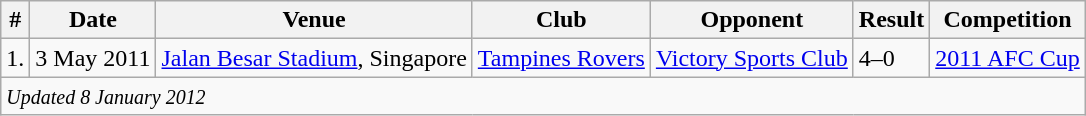<table class="wikitable">
<tr>
<th>#</th>
<th>Date</th>
<th>Venue</th>
<th>Club</th>
<th>Opponent</th>
<th>Result</th>
<th>Competition</th>
</tr>
<tr>
<td>1.</td>
<td>3 May 2011</td>
<td><a href='#'>Jalan Besar Stadium</a>, Singapore</td>
<td> <a href='#'>Tampines Rovers</a></td>
<td> <a href='#'>Victory Sports Club</a></td>
<td>4–0</td>
<td><a href='#'>2011 AFC Cup</a></td>
</tr>
<tr>
<td colspan="12"><small><em>Updated 8 January 2012</em></small></td>
</tr>
</table>
